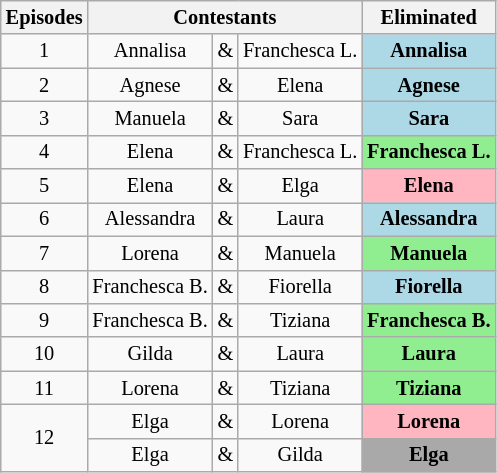<table class="wikitable" style="text-align:center; font-size:85%;">
<tr>
<th>Episodes</th>
<th colspan="3">Contestants</th>
<th>Eliminated</th>
</tr>
<tr>
<td>1</td>
<td>Annalisa</td>
<td>&</td>
<td>Franchesca L.</td>
<td style="background:lightblue;"><strong>Annalisa</strong></td>
</tr>
<tr>
<td>2</td>
<td>Agnese</td>
<td>&</td>
<td>Elena</td>
<td style="background:lightblue;"><strong>Agnese</strong></td>
</tr>
<tr>
<td>3</td>
<td>Manuela</td>
<td>&</td>
<td>Sara</td>
<td style="background:lightblue;"><strong>Sara</strong></td>
</tr>
<tr>
<td>4</td>
<td>Elena</td>
<td>&</td>
<td>Franchesca L.</td>
<td style="background:lightgreen;"><strong>Franchesca L.</strong></td>
</tr>
<tr>
<td>5</td>
<td>Elena</td>
<td>&</td>
<td>Elga</td>
<td style="background:lightpink;"><strong>Elena</strong></td>
</tr>
<tr>
<td>6</td>
<td>Alessandra</td>
<td>&</td>
<td>Laura</td>
<td style="background:lightblue;"><strong>Alessandra</strong></td>
</tr>
<tr>
<td>7</td>
<td>Lorena</td>
<td>&</td>
<td>Manuela</td>
<td style="background:lightgreen;"><strong>Manuela</strong></td>
</tr>
<tr>
<td>8</td>
<td>Franchesca B.</td>
<td>&</td>
<td>Fiorella</td>
<td style="background:lightblue;"><strong>Fiorella</strong></td>
</tr>
<tr>
<td>9</td>
<td>Franchesca B.</td>
<td>&</td>
<td>Tiziana</td>
<td style="background:lightgreen;"><strong>Franchesca B.</strong></td>
</tr>
<tr>
<td>10</td>
<td>Gilda</td>
<td>&</td>
<td>Laura</td>
<td style="background:lightgreen;"><strong>Laura</strong></td>
</tr>
<tr>
<td>11</td>
<td>Lorena</td>
<td>&</td>
<td>Tiziana</td>
<td style="background:lightgreen;"><strong>Tiziana</strong></td>
</tr>
<tr>
<td rowspan="2">12</td>
<td>Elga</td>
<td>&</td>
<td>Lorena</td>
<td style="background:lightpink;"><strong>Lorena</strong></td>
</tr>
<tr>
<td>Elga</td>
<td>&</td>
<td>Gilda</td>
<td style="background:darkgrey;"><strong>Elga</strong></td>
</tr>
</table>
